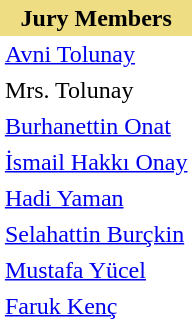<table align="right" class="toccolours" cellspacing="0" cellpadding="3">
<tr style="background: #EEDD82">
<th>Jury Members</th>
</tr>
<tr>
<td><a href='#'>Avni Tolunay</a></td>
</tr>
<tr>
<td>Mrs. Tolunay</td>
</tr>
<tr>
<td><a href='#'>Burhanettin Onat</a></td>
</tr>
<tr>
<td><a href='#'>İsmail Hakkı Onay</a></td>
</tr>
<tr>
<td><a href='#'>Hadi Yaman</a></td>
</tr>
<tr>
<td><a href='#'>Selahattin Burçkin</a></td>
</tr>
<tr>
<td><a href='#'>Mustafa Yücel</a></td>
</tr>
<tr>
<td><a href='#'>Faruk Kenç</a></td>
</tr>
</table>
